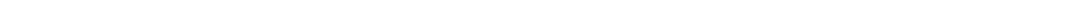<table style="width:1000px; text-align:center;">
<tr style="color:white;">
<td style="background:">11.88%</td>
<td style="background:">36.53%</td>
<td style="background:"><strong>51.59%</strong></td>
</tr>
<tr>
<td></td>
<td></td>
<td></td>
</tr>
</table>
